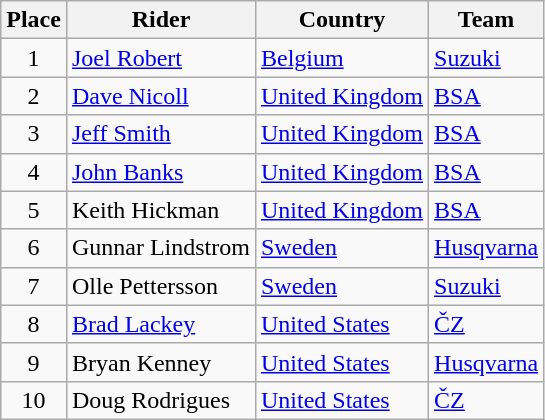<table class="wikitable">
<tr>
<th>Place</th>
<th>Rider</th>
<th>Country</th>
<th>Team</th>
</tr>
<tr>
<td align="center">1</td>
<td> <a href='#'>Joel Robert</a></td>
<td><a href='#'>Belgium</a></td>
<td><a href='#'>Suzuki</a></td>
</tr>
<tr>
<td align="center">2</td>
<td> <a href='#'>Dave Nicoll</a></td>
<td><a href='#'>United Kingdom</a></td>
<td><a href='#'>BSA</a></td>
</tr>
<tr>
<td align="center">3</td>
<td> <a href='#'>Jeff Smith</a></td>
<td><a href='#'>United Kingdom</a></td>
<td><a href='#'>BSA</a></td>
</tr>
<tr>
<td align="center">4</td>
<td> <a href='#'>John Banks</a></td>
<td><a href='#'>United Kingdom</a></td>
<td><a href='#'>BSA</a></td>
</tr>
<tr>
<td align="center">5</td>
<td> Keith Hickman</td>
<td><a href='#'>United Kingdom</a></td>
<td><a href='#'>BSA</a></td>
</tr>
<tr>
<td align="center">6</td>
<td> Gunnar Lindstrom</td>
<td><a href='#'>Sweden</a></td>
<td><a href='#'>Husqvarna</a></td>
</tr>
<tr>
<td align="center">7</td>
<td> Olle Pettersson</td>
<td><a href='#'>Sweden</a></td>
<td><a href='#'>Suzuki</a></td>
</tr>
<tr>
<td align="center">8</td>
<td> <a href='#'>Brad Lackey</a></td>
<td><a href='#'>United States</a></td>
<td><a href='#'>ČZ</a></td>
</tr>
<tr>
<td align="center">9</td>
<td> Bryan Kenney</td>
<td><a href='#'>United States</a></td>
<td><a href='#'>Husqvarna</a></td>
</tr>
<tr>
<td align="center">10</td>
<td> Doug Rodrigues</td>
<td><a href='#'>United States</a></td>
<td><a href='#'>ČZ</a></td>
</tr>
</table>
